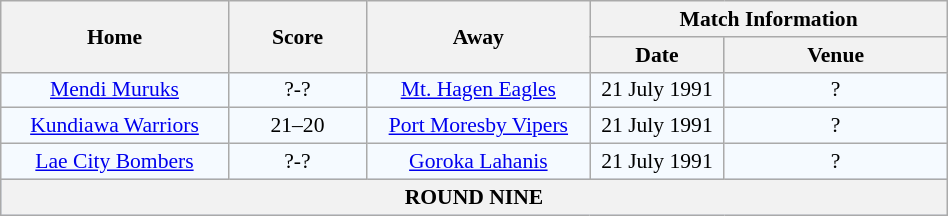<table class="wikitable" width="50%" style="border-collapse:collapse; font-size:90%; text-align:center;">
<tr>
<th rowspan="2" width="10%">Home</th>
<th rowspan="2" width="6%">Score</th>
<th rowspan="2" width="10%">Away</th>
<th colspan="2">Match Information</th>
</tr>
<tr bgcolor="#CCCCCC">
<th width="6%">Date</th>
<th width="10%">Venue</th>
</tr>
<tr bgcolor="#F5FAFF">
<td><a href='#'>Mendi Muruks</a></td>
<td>?-?</td>
<td><a href='#'>Mt. Hagen Eagles</a></td>
<td>21 July 1991</td>
<td>?</td>
</tr>
<tr bgcolor="#F5FAFF">
<td><a href='#'>Kundiawa Warriors</a></td>
<td>21–20</td>
<td> <a href='#'>Port Moresby Vipers</a></td>
<td>21 July 1991</td>
<td>?</td>
</tr>
<tr bgcolor="#F5FAFF">
<td> <a href='#'>Lae City Bombers</a></td>
<td>?-?</td>
<td><a href='#'>Goroka Lahanis</a></td>
<td>21 July 1991</td>
<td>?</td>
</tr>
<tr bgcolor="#C1D8FF">
<th colspan="5"><strong>ROUND NINE</strong> </th>
</tr>
</table>
